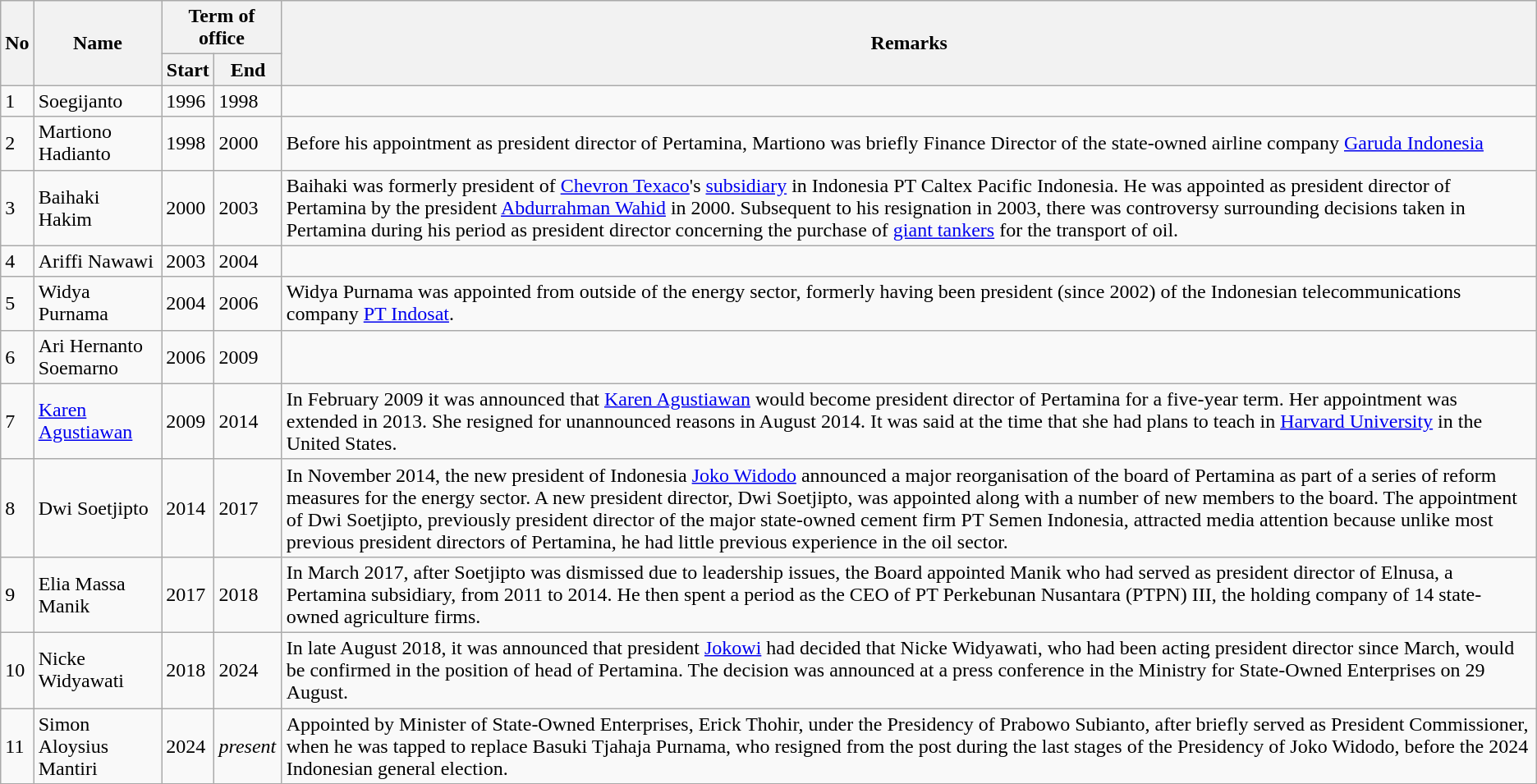<table class="wikitable">
<tr>
<th rowspan="2">No</th>
<th rowspan="2">Name</th>
<th colspan="2">Term of office</th>
<th rowspan="2">Remarks</th>
</tr>
<tr>
<th>Start</th>
<th>End</th>
</tr>
<tr>
<td>1</td>
<td>Soegijanto</td>
<td>1996</td>
<td>1998</td>
<td></td>
</tr>
<tr>
<td>2</td>
<td>Martiono Hadianto</td>
<td>1998</td>
<td>2000</td>
<td>Before his appointment as president director of Pertamina, Martiono was briefly Finance Director of the state-owned airline company <a href='#'>Garuda Indonesia</a></td>
</tr>
<tr>
<td>3</td>
<td>Baihaki Hakim</td>
<td>2000</td>
<td>2003</td>
<td>Baihaki was formerly president of <a href='#'>Chevron Texaco</a>'s <a href='#'>subsidiary</a> in Indonesia PT Caltex Pacific Indonesia. He was appointed as president director of Pertamina by the president <a href='#'>Abdurrahman Wahid</a> in 2000. Subsequent to his resignation in 2003, there was controversy surrounding decisions taken in Pertamina during his period as president director concerning the purchase of <a href='#'>giant tankers</a> for the transport of oil.</td>
</tr>
<tr>
<td>4</td>
<td>Ariffi Nawawi</td>
<td>2003</td>
<td>2004</td>
<td></td>
</tr>
<tr>
<td>5</td>
<td>Widya Purnama</td>
<td>2004</td>
<td>2006</td>
<td>Widya Purnama was appointed from outside of the energy sector, formerly having been president (since 2002) of the Indonesian telecommunications company <a href='#'>PT Indosat</a>.</td>
</tr>
<tr>
<td>6</td>
<td>Ari Hernanto Soemarno</td>
<td>2006</td>
<td>2009</td>
<td></td>
</tr>
<tr>
<td>7</td>
<td><a href='#'>Karen Agustiawan</a></td>
<td>2009</td>
<td>2014</td>
<td>In February 2009 it was announced that <a href='#'>Karen Agustiawan</a> would become president director of Pertamina for a five-year term. Her appointment was extended in 2013. She resigned for unannounced reasons in August 2014. It was said at the time that she had plans to teach in <a href='#'>Harvard University</a> in the United States.</td>
</tr>
<tr>
<td>8</td>
<td>Dwi Soetjipto</td>
<td>2014</td>
<td>2017</td>
<td>In November 2014, the new president of Indonesia <a href='#'>Joko Widodo</a> announced a major reorganisation of the board of Pertamina as part of a series of reform measures for the energy sector. A new president director, Dwi Soetjipto, was appointed along with a number of new members to the board. The appointment of Dwi Soetjipto, previously president director of the major state-owned cement firm PT Semen Indonesia, attracted media attention because unlike most previous president directors of Pertamina, he had little previous experience in the oil sector.</td>
</tr>
<tr>
<td>9</td>
<td>Elia Massa Manik</td>
<td>2017</td>
<td>2018</td>
<td>In March 2017, after Soetjipto was dismissed due to leadership issues, the Board appointed Manik who had served as president director of Elnusa, a Pertamina subsidiary, from 2011 to 2014. He then spent a period as the CEO of PT Perkebunan Nusantara (PTPN) III, the holding company of 14 state-owned agriculture firms.</td>
</tr>
<tr>
<td>10</td>
<td>Nicke Widyawati</td>
<td>2018</td>
<td>2024</td>
<td>In late August 2018, it was announced that president <a href='#'>Jokowi</a> had decided that Nicke Widyawati, who had been acting president director since March, would be confirmed in the position of head of Pertamina. The decision was announced at a press conference in the Ministry for State-Owned Enterprises on 29 August.</td>
</tr>
<tr>
<td>11</td>
<td>Simon Aloysius Mantiri</td>
<td>2024</td>
<td><em>present</em></td>
<td>Appointed by Minister of State-Owned Enterprises, Erick Thohir, under the Presidency of Prabowo Subianto, after briefly served as President Commissioner, when he was tapped to replace Basuki Tjahaja Purnama, who resigned from the post during the last stages of the Presidency of Joko Widodo, before the 2024 Indonesian general election. </td>
</tr>
</table>
